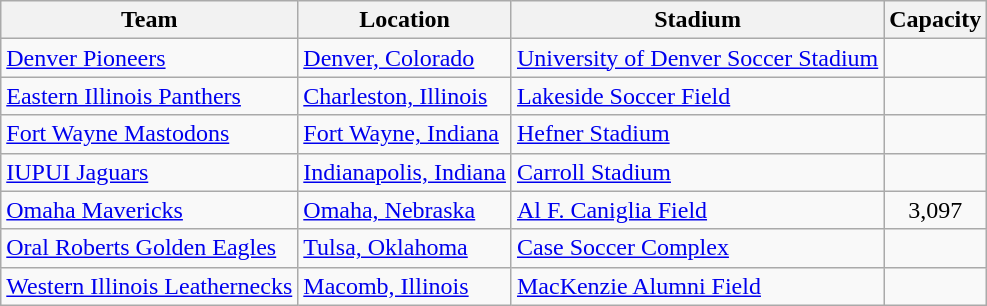<table class="wikitable sortable" style="text-align: left;">
<tr>
<th>Team</th>
<th>Location</th>
<th>Stadium</th>
<th>Capacity</th>
</tr>
<tr>
<td><a href='#'>Denver Pioneers</a></td>
<td><a href='#'>Denver, Colorado</a></td>
<td><a href='#'>University of Denver Soccer Stadium</a></td>
<td align="center"></td>
</tr>
<tr>
<td><a href='#'>Eastern Illinois Panthers</a></td>
<td><a href='#'>Charleston, Illinois</a></td>
<td><a href='#'>Lakeside Soccer Field</a></td>
<td></td>
</tr>
<tr>
<td><a href='#'>Fort Wayne Mastodons</a></td>
<td><a href='#'>Fort Wayne, Indiana</a></td>
<td><a href='#'>Hefner Stadium</a></td>
<td align="center"></td>
</tr>
<tr>
<td><a href='#'>IUPUI Jaguars</a></td>
<td><a href='#'>Indianapolis, Indiana</a></td>
<td><a href='#'>Carroll Stadium</a></td>
<td align="center"></td>
</tr>
<tr>
<td><a href='#'>Omaha Mavericks</a></td>
<td><a href='#'>Omaha, Nebraska</a></td>
<td><a href='#'>Al F. Caniglia Field</a></td>
<td align="center">3,097</td>
</tr>
<tr>
<td><a href='#'>Oral Roberts Golden Eagles</a></td>
<td><a href='#'>Tulsa, Oklahoma</a></td>
<td><a href='#'>Case Soccer Complex</a></td>
<td align="center"></td>
</tr>
<tr>
<td><a href='#'>Western Illinois Leathernecks</a></td>
<td><a href='#'>Macomb, Illinois</a></td>
<td><a href='#'>MacKenzie Alumni Field</a></td>
<td align="center"></td>
</tr>
</table>
